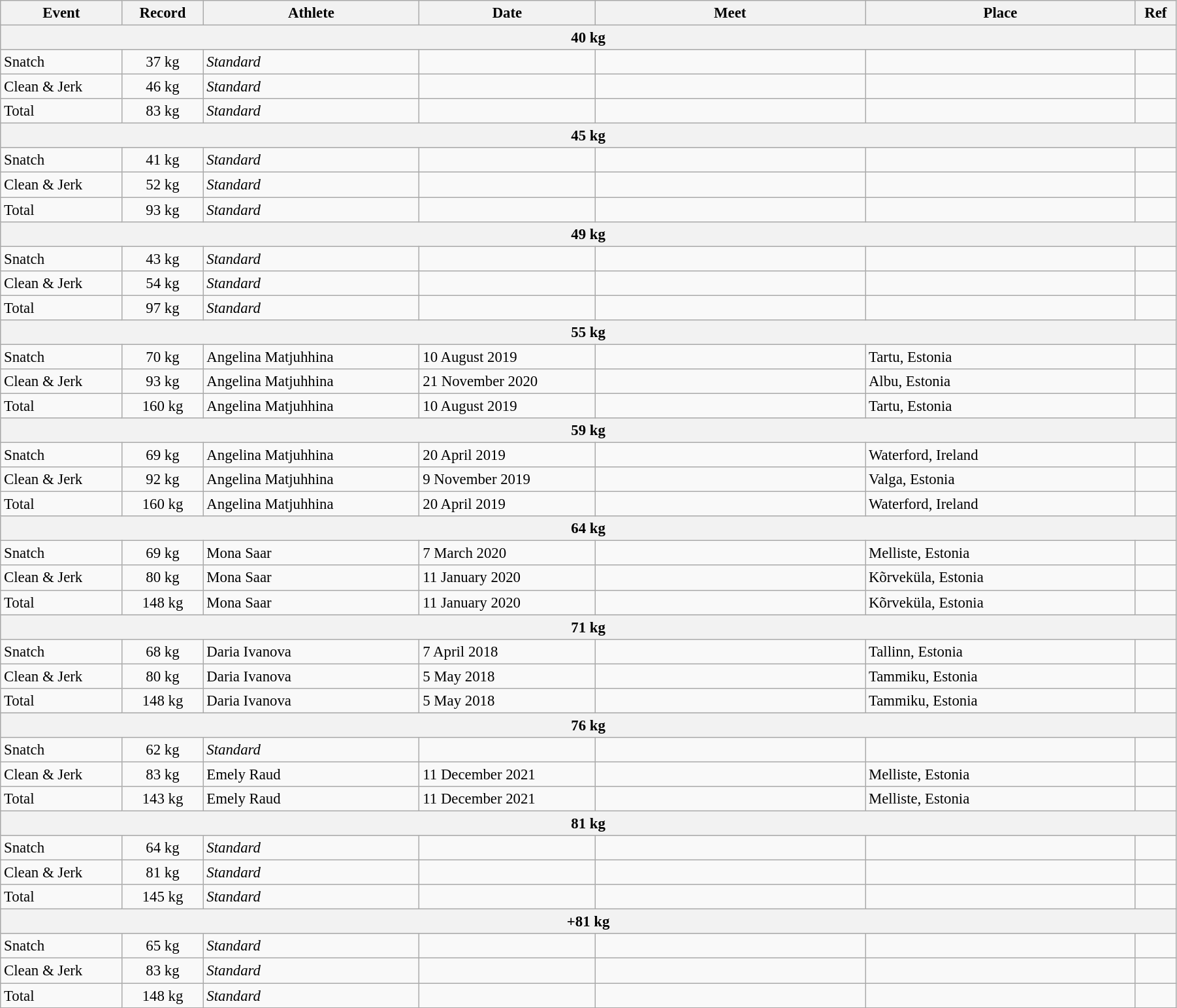<table class="wikitable" style="font-size:95%; width: 95%;">
<tr>
<th width="9%">Event</th>
<th width="6%">Record</th>
<th width="16%">Athlete</th>
<th width="13%">Date</th>
<th width="20%">Meet</th>
<th width="20%">Place</th>
<th width="3%">Ref</th>
</tr>
<tr bgcolor="#DDDDDD">
<th colspan="7">40 kg</th>
</tr>
<tr>
<td>Snatch</td>
<td align="center">37 kg</td>
<td><em>Standard</em></td>
<td></td>
<td></td>
<td></td>
<td></td>
</tr>
<tr>
<td>Clean & Jerk</td>
<td align="center">46 kg</td>
<td><em>Standard</em></td>
<td></td>
<td></td>
<td></td>
<td></td>
</tr>
<tr>
<td>Total</td>
<td align="center">83 kg</td>
<td><em>Standard</em></td>
<td></td>
<td></td>
<td></td>
<td></td>
</tr>
<tr bgcolor="#DDDDDD">
<th colspan="7">45 kg</th>
</tr>
<tr>
<td>Snatch</td>
<td align="center">41 kg</td>
<td><em>Standard</em></td>
<td></td>
<td></td>
<td></td>
<td></td>
</tr>
<tr>
<td>Clean & Jerk</td>
<td align="center">52 kg</td>
<td><em>Standard</em></td>
<td></td>
<td></td>
<td></td>
<td></td>
</tr>
<tr>
<td>Total</td>
<td align="center">93 kg</td>
<td><em>Standard</em></td>
<td></td>
<td></td>
<td></td>
<td></td>
</tr>
<tr bgcolor="#DDDDDD">
<th colspan="7">49 kg</th>
</tr>
<tr>
<td>Snatch</td>
<td align="center">43 kg</td>
<td><em>Standard</em></td>
<td></td>
<td></td>
<td></td>
<td></td>
</tr>
<tr>
<td>Clean & Jerk</td>
<td align="center">54 kg</td>
<td><em>Standard</em></td>
<td></td>
<td></td>
<td></td>
<td></td>
</tr>
<tr>
<td>Total</td>
<td align="center">97 kg</td>
<td><em>Standard</em></td>
<td></td>
<td></td>
<td></td>
<td></td>
</tr>
<tr bgcolor="#DDDDDD">
<th colspan="7">55 kg</th>
</tr>
<tr>
<td>Snatch</td>
<td align="center">70 kg</td>
<td>Angelina Matjuhhina</td>
<td>10 August 2019</td>
<td></td>
<td>Tartu, Estonia</td>
<td></td>
</tr>
<tr>
<td>Clean & Jerk</td>
<td align="center">93 kg</td>
<td>Angelina Matjuhhina</td>
<td>21 November 2020</td>
<td></td>
<td>Albu, Estonia</td>
<td></td>
</tr>
<tr>
<td>Total</td>
<td align="center">160 kg</td>
<td>Angelina Matjuhhina</td>
<td>10 August 2019</td>
<td></td>
<td>Tartu, Estonia</td>
<td></td>
</tr>
<tr bgcolor="#DDDDDD">
<th colspan="7">59 kg</th>
</tr>
<tr>
<td>Snatch</td>
<td align="center">69 kg</td>
<td>Angelina Matjuhhina</td>
<td>20 April 2019</td>
<td></td>
<td>Waterford, Ireland</td>
<td></td>
</tr>
<tr>
<td>Clean & Jerk</td>
<td align="center">92 kg</td>
<td>Angelina Matjuhhina</td>
<td>9 November 2019</td>
<td></td>
<td>Valga, Estonia</td>
<td></td>
</tr>
<tr>
<td>Total</td>
<td align="center">160 kg</td>
<td>Angelina Matjuhhina</td>
<td>20 April 2019</td>
<td></td>
<td>Waterford, Ireland</td>
<td></td>
</tr>
<tr bgcolor="#DDDDDD">
<th colspan="7">64 kg</th>
</tr>
<tr>
<td>Snatch</td>
<td align="center">69 kg</td>
<td>Mona Saar</td>
<td>7 March 2020</td>
<td></td>
<td>Melliste, Estonia</td>
<td></td>
</tr>
<tr>
<td>Clean & Jerk</td>
<td align="center">80 kg</td>
<td>Mona Saar</td>
<td>11 January 2020</td>
<td></td>
<td>Kõrveküla, Estonia</td>
<td></td>
</tr>
<tr>
<td>Total</td>
<td align="center">148 kg</td>
<td>Mona Saar</td>
<td>11 January 2020</td>
<td></td>
<td>Kõrveküla, Estonia</td>
<td></td>
</tr>
<tr bgcolor="#DDDDDD">
<th colspan="7">71 kg</th>
</tr>
<tr>
<td>Snatch</td>
<td align="center">68 kg</td>
<td>Daria Ivanova</td>
<td>7 April 2018</td>
<td></td>
<td>Tallinn, Estonia</td>
<td></td>
</tr>
<tr>
<td>Clean & Jerk</td>
<td align="center">80 kg</td>
<td>Daria Ivanova</td>
<td>5 May 2018</td>
<td></td>
<td>Tammiku, Estonia</td>
<td></td>
</tr>
<tr>
<td>Total</td>
<td align="center">148 kg</td>
<td>Daria Ivanova</td>
<td>5 May 2018</td>
<td></td>
<td>Tammiku, Estonia</td>
<td></td>
</tr>
<tr bgcolor="#DDDDDD">
<th colspan="7">76 kg</th>
</tr>
<tr>
<td>Snatch</td>
<td align="center">62 kg</td>
<td><em>Standard</em></td>
<td></td>
<td></td>
<td></td>
<td></td>
</tr>
<tr>
<td>Clean & Jerk</td>
<td align="center">83 kg</td>
<td>Emely Raud</td>
<td>11 December 2021</td>
<td></td>
<td>Melliste, Estonia</td>
<td></td>
</tr>
<tr>
<td>Total</td>
<td align="center">143 kg</td>
<td>Emely Raud</td>
<td>11 December 2021</td>
<td></td>
<td>Melliste, Estonia</td>
<td></td>
</tr>
<tr bgcolor="#DDDDDD">
<th colspan="7">81 kg</th>
</tr>
<tr>
<td>Snatch</td>
<td align="center">64 kg</td>
<td><em>Standard</em></td>
<td></td>
<td></td>
<td></td>
<td></td>
</tr>
<tr>
<td>Clean & Jerk</td>
<td align="center">81 kg</td>
<td><em>Standard</em></td>
<td></td>
<td></td>
<td></td>
<td></td>
</tr>
<tr>
<td>Total</td>
<td align="center">145 kg</td>
<td><em>Standard</em></td>
<td></td>
<td></td>
<td></td>
<td></td>
</tr>
<tr bgcolor="#DDDDDD">
<th colspan="7">+81 kg</th>
</tr>
<tr>
<td>Snatch</td>
<td align="center">65 kg</td>
<td><em>Standard</em></td>
<td></td>
<td></td>
<td></td>
<td></td>
</tr>
<tr>
<td>Clean & Jerk</td>
<td align="center">83 kg</td>
<td><em>Standard</em></td>
<td></td>
<td></td>
<td></td>
<td></td>
</tr>
<tr>
<td>Total</td>
<td align="center">148 kg</td>
<td><em>Standard</em></td>
<td></td>
<td></td>
<td></td>
<td></td>
</tr>
</table>
